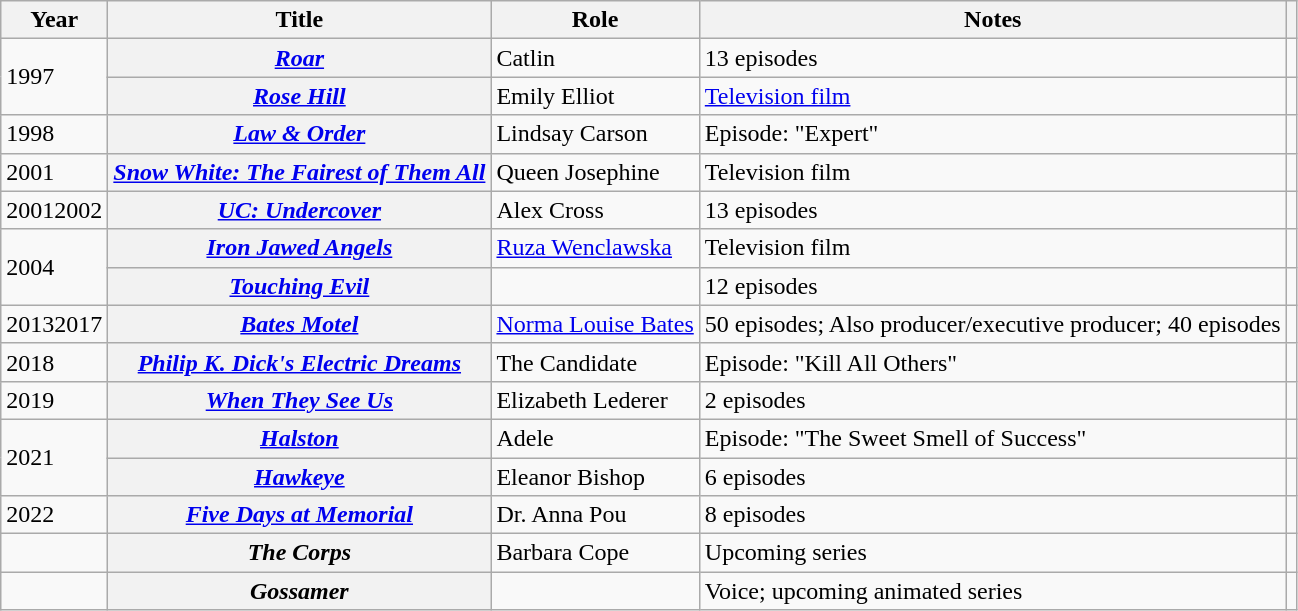<table class="wikitable plainrowheaders sortable">
<tr>
<th scope="col">Year</th>
<th scope="col">Title</th>
<th scope="col">Role</th>
<th scope="col" class="unsortable">Notes</th>
<th scope="col" class="unsortable"></th>
</tr>
<tr>
<td rowspan="2">1997</td>
<th scope="row"><em><a href='#'>Roar</a></em></th>
<td>Catlin</td>
<td>13 episodes</td>
<td style="text-align:center;"></td>
</tr>
<tr>
<th scope="row"><em><a href='#'>Rose Hill</a></em></th>
<td>Emily Elliot</td>
<td><a href='#'>Television film</a></td>
<td style="text-align:center;"></td>
</tr>
<tr>
<td>1998</td>
<th scope="row"><em><a href='#'>Law & Order</a></em></th>
<td>Lindsay Carson</td>
<td>Episode: "Expert"</td>
<td style="text-align:center;"></td>
</tr>
<tr>
<td>2001</td>
<th scope="row"><em><a href='#'>Snow White: The Fairest of Them All</a></em></th>
<td>Queen Josephine</td>
<td>Television film</td>
<td style="text-align:center;"></td>
</tr>
<tr>
<td>20012002</td>
<th scope="row"><em><a href='#'>UC: Undercover</a></em></th>
<td>Alex Cross</td>
<td>13 episodes</td>
<td style="text-align:center;"></td>
</tr>
<tr>
<td rowspan="2">2004</td>
<th scope="row"><em><a href='#'>Iron Jawed Angels</a></em></th>
<td><a href='#'>Ruza Wenclawska</a></td>
<td>Television film</td>
<td style="text-align:center;"></td>
</tr>
<tr>
<th scope="row"><em><a href='#'>Touching Evil</a></em></th>
<td></td>
<td>12 episodes</td>
<td style="text-align:center;"></td>
</tr>
<tr>
<td>20132017</td>
<th scope="row"><em><a href='#'>Bates Motel</a></em></th>
<td><a href='#'>Norma Louise Bates</a></td>
<td>50 episodes; Also producer/executive producer; 40 episodes</td>
<td style="text-align:center;"></td>
</tr>
<tr>
<td>2018</td>
<th scope="row"><em><a href='#'>Philip K. Dick's Electric Dreams</a></em></th>
<td>The Candidate</td>
<td>Episode: "Kill All Others"</td>
<td style="text-align:center;"></td>
</tr>
<tr>
<td>2019</td>
<th scope="row"><em><a href='#'>When They See Us</a></em></th>
<td>Elizabeth Lederer</td>
<td>2 episodes</td>
<td style="text-align:center;"></td>
</tr>
<tr>
<td rowspan="2">2021</td>
<th scope="row"><em><a href='#'>Halston</a></em></th>
<td>Adele</td>
<td>Episode: "The Sweet Smell of Success"</td>
<td style="text-align:center;"></td>
</tr>
<tr>
<th scope="row"><em><a href='#'>Hawkeye</a></em></th>
<td>Eleanor Bishop</td>
<td>6 episodes</td>
<td style="text-align:center;"></td>
</tr>
<tr>
<td>2022</td>
<th scope="row"><em><a href='#'>Five Days at Memorial</a></em></th>
<td>Dr. Anna Pou</td>
<td>8 episodes</td>
<td style="text-align:center;"></td>
</tr>
<tr>
<td></td>
<th scope="row"><em>The Corps</em></th>
<td>Barbara Cope</td>
<td>Upcoming series</td>
<td style="text-align:center;"></td>
</tr>
<tr>
<td></td>
<th scope="row"><em>Gossamer</em></th>
<td></td>
<td>Voice; upcoming animated series</td>
<td style="text-align:center;"></td>
</tr>
</table>
